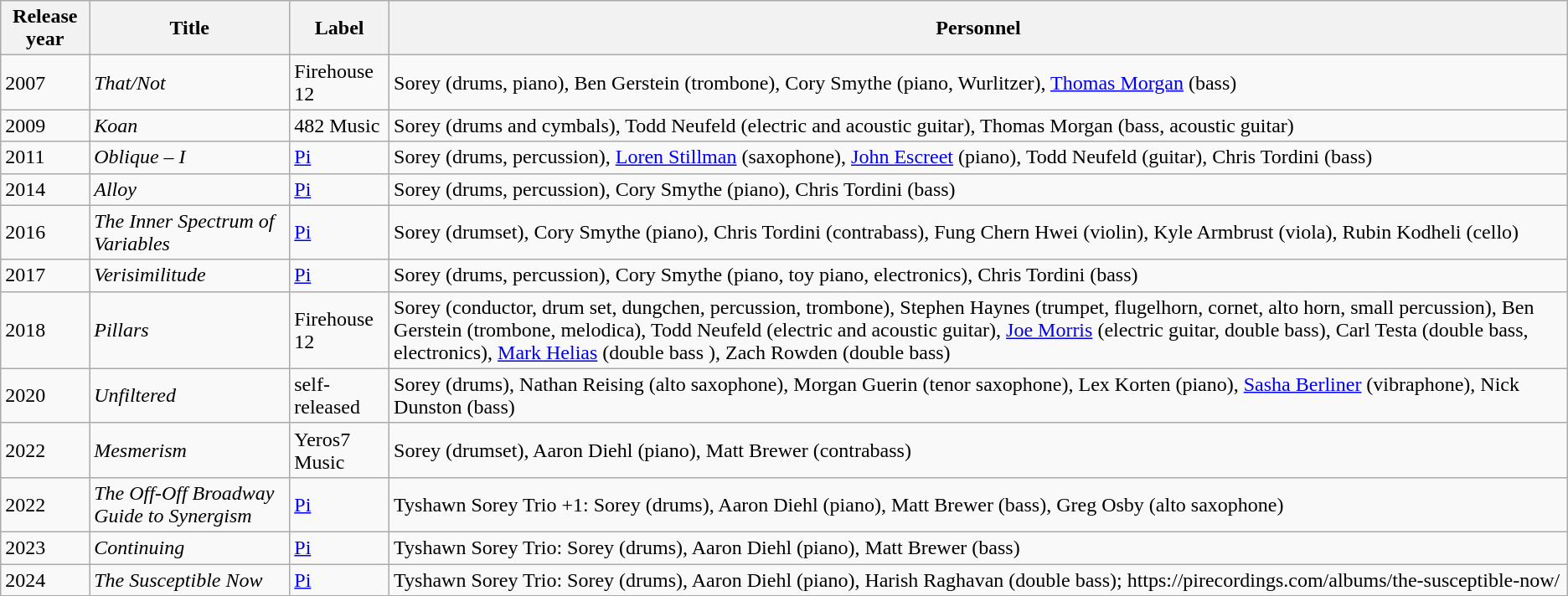<table class="wikitable sortable">
<tr>
<th>Release year</th>
<th>Title</th>
<th>Label</th>
<th>Personnel</th>
</tr>
<tr>
<td>2007</td>
<td><em>That/Not</em></td>
<td>Firehouse 12</td>
<td>Sorey (drums, piano), Ben Gerstein (trombone), Cory Smythe (piano, Wurlitzer), <a href='#'>Thomas Morgan</a> (bass)</td>
</tr>
<tr>
<td>2009</td>
<td><em>Koan</em></td>
<td>482 Music</td>
<td>Sorey (drums and cymbals), Todd Neufeld (electric and acoustic guitar), Thomas Morgan (bass, acoustic guitar)</td>
</tr>
<tr>
<td>2011</td>
<td><em>Oblique – I</em></td>
<td><a href='#'>Pi</a></td>
<td>Sorey (drums, percussion), <a href='#'>Loren Stillman</a> (saxophone), <a href='#'>John Escreet</a> (piano), Todd Neufeld (guitar), Chris Tordini (bass)</td>
</tr>
<tr>
<td>2014</td>
<td><em>Alloy</em></td>
<td><a href='#'>Pi</a></td>
<td>Sorey (drums, percussion), Cory Smythe (piano), Chris Tordini (bass)</td>
</tr>
<tr>
<td>2016</td>
<td><em>The Inner Spectrum of Variables</em></td>
<td><a href='#'>Pi</a></td>
<td>Sorey (drumset), Cory Smythe (piano), Chris Tordini (contrabass), Fung Chern Hwei (violin), Kyle Armbrust (viola), Rubin Kodheli (cello)</td>
</tr>
<tr>
<td>2017</td>
<td><em>Verisimilitude</em></td>
<td><a href='#'>Pi</a></td>
<td>Sorey (drums, percussion), Cory Smythe (piano, toy piano, electronics), Chris Tordini (bass)</td>
</tr>
<tr>
<td>2018</td>
<td><em>Pillars</em></td>
<td>Firehouse 12</td>
<td>Sorey (conductor, drum set, dungchen, percussion, trombone), Stephen Haynes (trumpet, flugelhorn, cornet, alto horn, small percussion), Ben Gerstein (trombone, melodica), Todd Neufeld (electric and acoustic guitar), <a href='#'>Joe Morris</a> (electric guitar, double bass), Carl Testa (double bass, electronics), <a href='#'>Mark Helias</a> (double bass ), Zach Rowden (double bass)</td>
</tr>
<tr>
<td>2020</td>
<td><em>Unfiltered</em></td>
<td>self-released</td>
<td>Sorey (drums), Nathan Reising (alto saxophone), Morgan Guerin (tenor saxophone), Lex Korten (piano), <a href='#'>Sasha Berliner</a> (vibraphone), Nick Dunston (bass)</td>
</tr>
<tr>
<td>2022</td>
<td><em>Mesmerism</em></td>
<td>Yeros7 Music</td>
<td>Sorey (drumset), Aaron Diehl (piano), Matt Brewer (contrabass)</td>
</tr>
<tr>
<td>2022</td>
<td><em>The Off-Off Broadway Guide to Synergism</em></td>
<td><a href='#'>Pi</a></td>
<td>Tyshawn Sorey Trio +1: Sorey (drums), Aaron Diehl (piano), Matt Brewer (bass), Greg Osby (alto saxophone)</td>
</tr>
<tr>
<td>2023</td>
<td><em>Continuing</em></td>
<td><a href='#'>Pi</a></td>
<td>Tyshawn Sorey Trio: Sorey (drums), Aaron Diehl (piano), Matt Brewer (bass)</td>
</tr>
<tr>
<td>2024</td>
<td><em>The Susceptible Now</em></td>
<td><a href='#'>Pi</a></td>
<td>Tyshawn Sorey Trio: Sorey (drums), Aaron Diehl (piano), Harish Raghavan (double bass); https://pirecordings.com/albums/the-susceptible-now/</td>
</tr>
</table>
